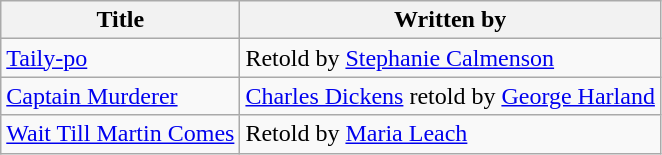<table class="wikitable">
<tr>
<th>Title</th>
<th>Written by</th>
</tr>
<tr>
<td><a href='#'>Taily-po</a></td>
<td>Retold by <a href='#'>Stephanie Calmenson</a></td>
</tr>
<tr>
<td><a href='#'>Captain Murderer</a></td>
<td><a href='#'>Charles Dickens</a> retold by <a href='#'>George Harland</a></td>
</tr>
<tr>
<td><a href='#'>Wait Till Martin Comes</a></td>
<td>Retold by <a href='#'>Maria Leach</a></td>
</tr>
</table>
